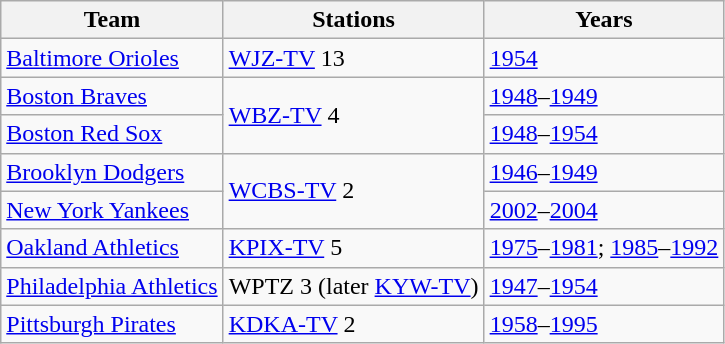<table class="wikitable">
<tr>
<th>Team</th>
<th>Stations</th>
<th>Years</th>
</tr>
<tr>
<td><a href='#'>Baltimore Orioles</a></td>
<td><a href='#'>WJZ-TV</a> 13</td>
<td><a href='#'>1954</a></td>
</tr>
<tr>
<td><a href='#'>Boston Braves</a></td>
<td rowspan="2"><a href='#'>WBZ-TV</a> 4</td>
<td><a href='#'>1948</a>–<a href='#'>1949</a></td>
</tr>
<tr>
<td><a href='#'>Boston Red Sox</a></td>
<td><a href='#'>1948</a>–<a href='#'>1954</a></td>
</tr>
<tr>
<td><a href='#'>Brooklyn Dodgers</a></td>
<td rowspan="2"><a href='#'>WCBS-TV</a> 2</td>
<td><a href='#'>1946</a>–<a href='#'>1949</a></td>
</tr>
<tr>
<td><a href='#'>New York Yankees</a></td>
<td><a href='#'>2002</a>–<a href='#'>2004</a></td>
</tr>
<tr>
<td><a href='#'>Oakland Athletics</a></td>
<td><a href='#'>KPIX-TV</a> 5</td>
<td><a href='#'>1975</a>–<a href='#'>1981</a>; <a href='#'>1985</a>–<a href='#'>1992</a></td>
</tr>
<tr>
<td><a href='#'>Philadelphia Athletics</a></td>
<td>WPTZ 3 (later <a href='#'>KYW-TV</a>)</td>
<td><a href='#'>1947</a>–<a href='#'>1954</a></td>
</tr>
<tr>
<td><a href='#'>Pittsburgh Pirates</a></td>
<td><a href='#'>KDKA-TV</a> 2</td>
<td><a href='#'>1958</a>–<a href='#'>1995</a></td>
</tr>
</table>
